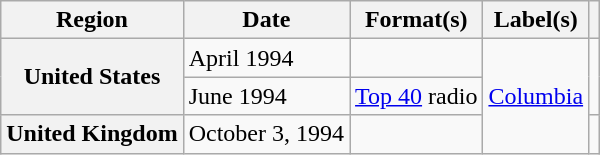<table class="wikitable plainrowheaders">
<tr>
<th scope="col">Region</th>
<th scope="col">Date</th>
<th scope="col">Format(s)</th>
<th scope="col">Label(s)</th>
<th scope="col"></th>
</tr>
<tr>
<th scope="row" rowspan="2">United States</th>
<td>April 1994</td>
<td></td>
<td rowspan="3"><a href='#'>Columbia</a></td>
<td rowspan="2"></td>
</tr>
<tr>
<td>June 1994</td>
<td><a href='#'>Top 40</a> radio</td>
</tr>
<tr>
<th scope="row">United Kingdom</th>
<td>October 3, 1994</td>
<td></td>
<td></td>
</tr>
</table>
